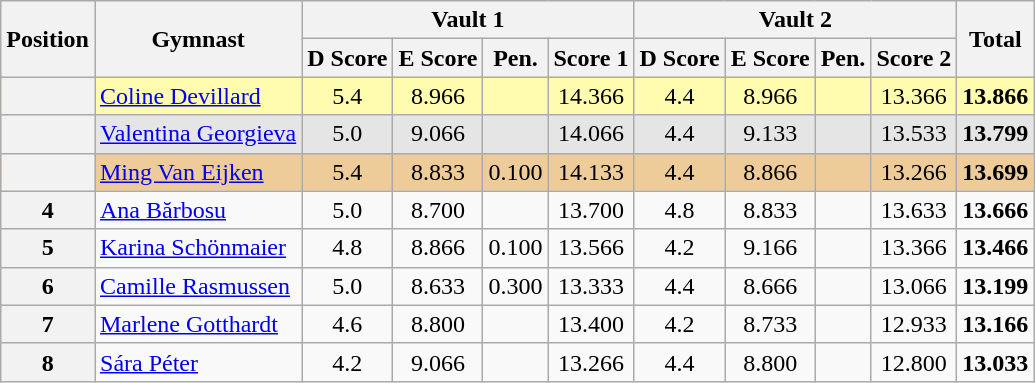<table style="text-align:center;" class="wikitable sortable">
<tr>
<th rowspan="2">Position</th>
<th rowspan="2">Gymnast</th>
<th colspan="4">Vault 1</th>
<th colspan="4">Vault 2</th>
<th rowspan="2">Total</th>
</tr>
<tr>
<th>D Score</th>
<th>E Score</th>
<th>Pen.</th>
<th>Score 1</th>
<th>D Score</th>
<th>E Score</th>
<th>Pen.</th>
<th>Score 2</th>
</tr>
<tr style="background:#fffcaf;">
<th scope="row" style="text-align:center"></th>
<td align=left> <a href='#'>Coline Devillard</a></td>
<td>5.4</td>
<td>8.966</td>
<td></td>
<td>14.366</td>
<td>4.4</td>
<td>8.966</td>
<td></td>
<td>13.366</td>
<td><strong>13.866</strong></td>
</tr>
<tr style="background:#e5e5e5;">
<th scope="row" style="text-align:center"></th>
<td align=left> <a href='#'>Valentina Georgieva</a></td>
<td>5.0</td>
<td>9.066</td>
<td></td>
<td>14.066</td>
<td>4.4</td>
<td>9.133</td>
<td></td>
<td>13.533</td>
<td><strong>13.799</strong></td>
</tr>
<tr style="background:#ec9;">
<th scope="row" style="text-align:center"></th>
<td align=left> <a href='#'>Ming Van Eijken</a></td>
<td>5.4</td>
<td>8.833</td>
<td>0.100</td>
<td>14.133</td>
<td>4.4</td>
<td>8.866</td>
<td></td>
<td>13.266</td>
<td><strong>13.699</strong></td>
</tr>
<tr>
<th>4</th>
<td align=left> <a href='#'>Ana Bărbosu</a></td>
<td>5.0</td>
<td>8.700</td>
<td></td>
<td>13.700</td>
<td>4.8</td>
<td>8.833</td>
<td></td>
<td>13.633</td>
<td><strong>13.666</strong></td>
</tr>
<tr>
<th>5</th>
<td align=left> <a href='#'>Karina Schönmaier</a></td>
<td>4.8</td>
<td>8.866</td>
<td>0.100</td>
<td>13.566</td>
<td>4.2</td>
<td>9.166</td>
<td></td>
<td>13.366</td>
<td><strong>13.466</strong></td>
</tr>
<tr>
<th>6</th>
<td align=left> <a href='#'>Camille Rasmussen</a></td>
<td>5.0</td>
<td>8.633</td>
<td>0.300</td>
<td>13.333</td>
<td>4.4</td>
<td>8.666</td>
<td></td>
<td>13.066</td>
<td><strong>13.199</strong></td>
</tr>
<tr>
<th>7</th>
<td align=left> <a href='#'>Marlene Gotthardt</a></td>
<td>4.6</td>
<td>8.800</td>
<td></td>
<td>13.400</td>
<td>4.2</td>
<td>8.733</td>
<td></td>
<td>12.933</td>
<td><strong>13.166</strong></td>
</tr>
<tr>
<th>8</th>
<td align=left> <a href='#'>Sára Péter</a></td>
<td>4.2</td>
<td>9.066</td>
<td></td>
<td>13.266</td>
<td>4.4</td>
<td>8.800</td>
<td></td>
<td>12.800</td>
<td><strong>13.033</strong></td>
</tr>
</table>
